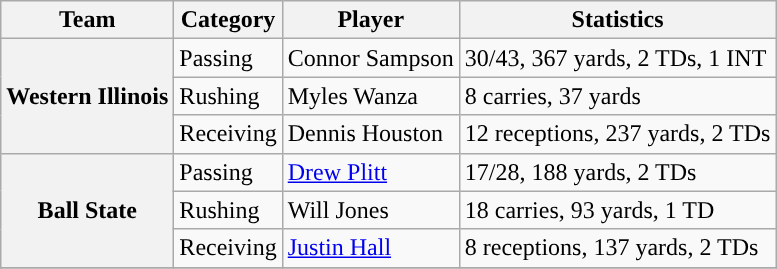<table class="wikitable" style="float: left;">
<tr>
<th>Team</th>
<th>Category</th>
<th>Player</th>
<th>Statistics</th>
</tr>
<tr>
<th rowspan=3>Western Illinois</th>
<td>Passing</td>
<td>Connor Sampson</td>
<td>30/43, 367 yards, 2 TDs, 1 INT</td>
</tr>
<tr>
<td>Rushing</td>
<td>Myles Wanza</td>
<td>8 carries, 37 yards</td>
</tr>
<tr>
<td>Receiving</td>
<td>Dennis Houston</td>
<td>12 receptions, 237 yards, 2 TDs</td>
</tr>
<tr>
<th rowspan=3 style=>Ball State</th>
<td>Passing</td>
<td><a href='#'>Drew Plitt</a></td>
<td>17/28, 188 yards, 2 TDs</td>
</tr>
<tr>
<td>Rushing</td>
<td>Will Jones</td>
<td>18 carries, 93 yards, 1 TD</td>
</tr>
<tr>
<td>Receiving</td>
<td><a href='#'>Justin Hall</a></td>
<td>8 receptions, 137 yards, 2 TDs</td>
</tr>
<tr>
</tr>
</table>
